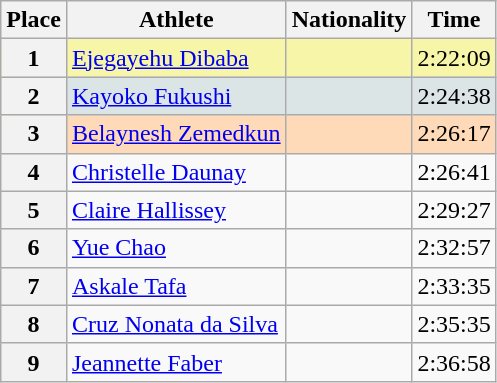<table class="wikitable sortable">
<tr>
<th>Place</th>
<th>Athlete</th>
<th>Nationality</th>
<th>Time</th>
</tr>
<tr bgcolor="#F7F6A8">
<th>1</th>
<td><a href='#'>Ejegayehu Dibaba</a></td>
<td></td>
<td>2:22:09</td>
</tr>
<tr bgcolor="#DCE5E5">
<th>2</th>
<td><a href='#'>Kayoko Fukushi</a></td>
<td></td>
<td>2:24:38</td>
</tr>
<tr bgcolor="#FFDAB9">
<th>3</th>
<td><a href='#'>Belaynesh Zemedkun</a></td>
<td></td>
<td>2:26:17</td>
</tr>
<tr>
<th>4</th>
<td><a href='#'>Christelle Daunay</a></td>
<td></td>
<td>2:26:41</td>
</tr>
<tr>
<th>5</th>
<td><a href='#'>Claire Hallissey</a></td>
<td></td>
<td>2:29:27</td>
</tr>
<tr>
<th>6</th>
<td><a href='#'>Yue Chao</a></td>
<td></td>
<td>2:32:57</td>
</tr>
<tr>
<th>7</th>
<td><a href='#'>Askale Tafa</a></td>
<td></td>
<td>2:33:35</td>
</tr>
<tr>
<th>8</th>
<td><a href='#'>Cruz Nonata da Silva</a></td>
<td></td>
<td>2:35:35</td>
</tr>
<tr>
<th>9</th>
<td><a href='#'>Jeannette Faber</a></td>
<td></td>
<td>2:36:58</td>
</tr>
</table>
